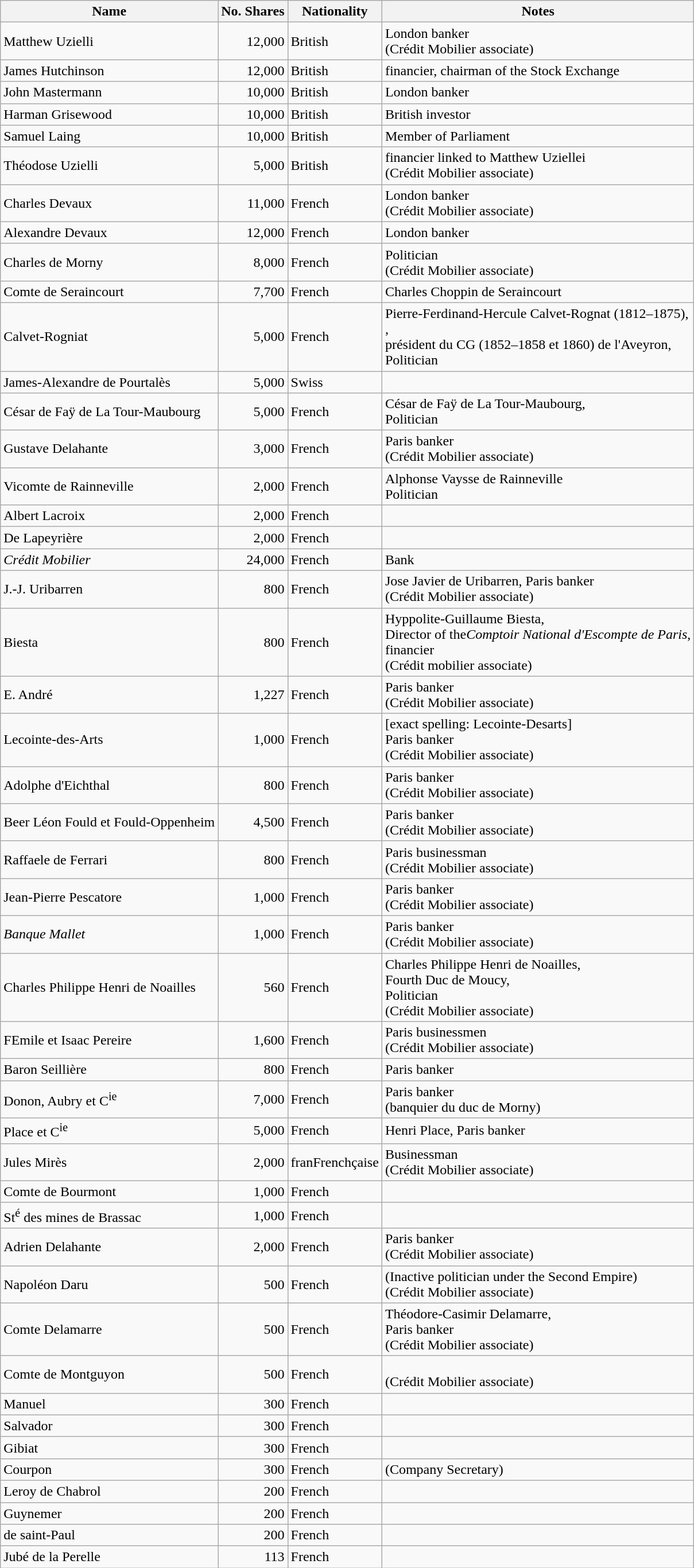<table class="wikitable">
<tr>
<th>Name</th>
<th>No. Shares</th>
<th>Nationality</th>
<th>Notes</th>
</tr>
<tr>
<td>Matthew Uzielli</td>
<td align="right">12,000</td>
<td>British</td>
<td>London banker<br>(Crédit Mobilier associate)</td>
</tr>
<tr>
<td>James Hutchinson</td>
<td align="right">12,000</td>
<td>British</td>
<td>financier, chairman of the Stock Exchange</td>
</tr>
<tr>
<td>John Mastermann</td>
<td align="right">10,000</td>
<td>British</td>
<td>London banker</td>
</tr>
<tr>
<td>Harman Grisewood</td>
<td align="right">10,000</td>
<td>British</td>
<td>British investor</td>
</tr>
<tr>
<td>Samuel Laing</td>
<td align="right">10,000</td>
<td>British</td>
<td>Member of Parliament</td>
</tr>
<tr>
<td>Théodose Uzielli</td>
<td align="right">5,000</td>
<td>British</td>
<td>financier linked to Matthew Uziellei<br>(Crédit Mobilier associate)</td>
</tr>
<tr>
<td>Charles Devaux</td>
<td align="right">11,000</td>
<td>French</td>
<td>London banker<br>(Crédit Mobilier associate)</td>
</tr>
<tr>
<td>Alexandre Devaux</td>
<td align="right">12,000</td>
<td>French</td>
<td>London banker</td>
</tr>
<tr>
<td>Charles de Morny</td>
<td align="right">8,000</td>
<td>French</td>
<td>Politician<br>(Crédit Mobilier associate)</td>
</tr>
<tr>
<td>Comte de Seraincourt</td>
<td align="right">7,700</td>
<td>French</td>
<td>Charles Choppin de Seraincourt</td>
</tr>
<tr>
<td>Calvet-Rogniat</td>
<td align="right">5,000</td>
<td>French</td>
<td>Pierre-Ferdinand-Hercule Calvet-Rognat (1812–1875),<br>,<br> président du CG (1852–1858 et 1860) de l'Aveyron,<br>Politician</td>
</tr>
<tr>
<td>James-Alexandre de Pourtalès</td>
<td align="right">5,000</td>
<td>Swiss</td>
<td></td>
</tr>
<tr>
<td>César de Faÿ de La Tour-Maubourg</td>
<td align="right">5,000</td>
<td>French</td>
<td>César de Faÿ de La Tour-Maubourg,<br> Politician</td>
</tr>
<tr>
<td>Gustave Delahante</td>
<td align="right">3,000</td>
<td>French</td>
<td>Paris banker<br>(Crédit Mobilier associate)</td>
</tr>
<tr>
<td>Vicomte de Rainneville</td>
<td align="right">2,000</td>
<td>French</td>
<td>Alphonse Vaysse de Rainneville<br> Politician</td>
</tr>
<tr>
<td>Albert Lacroix</td>
<td align="right">2,000</td>
<td>French</td>
<td></td>
</tr>
<tr>
<td>De Lapeyrière</td>
<td align="right">2,000</td>
<td>French</td>
<td></td>
</tr>
<tr>
<td><em>Crédit Mobilier</em></td>
<td align="right">24,000</td>
<td>French</td>
<td>Bank</td>
</tr>
<tr>
<td>J.-J. Uribarren</td>
<td align="right">800</td>
<td>French</td>
<td>Jose Javier de Uribarren, Paris banker<br>(Crédit Mobilier associate)</td>
</tr>
<tr>
<td>Biesta</td>
<td align="right">800</td>
<td>French</td>
<td>Hyppolite-Guillaume Biesta,<br> Director of the<em>Comptoir National d'Escompte de Paris</em>,<br>financier<br>(Crédit mobilier associate)</td>
</tr>
<tr>
<td>E. André</td>
<td align="right">1,227</td>
<td>French</td>
<td>Paris banker<br>(Crédit Mobilier associate)</td>
</tr>
<tr>
<td>Lecointe-des-Arts</td>
<td align="right">1,000</td>
<td>French</td>
<td>[exact spelling: Lecointe-Desarts]<br>Paris banker<br>(Crédit Mobilier associate)</td>
</tr>
<tr>
<td>Adolphe d'Eichthal</td>
<td align="right">800</td>
<td>French</td>
<td>Paris banker<br>(Crédit Mobilier associate)</td>
</tr>
<tr>
<td>Beer Léon Fould et Fould-Oppenheim</td>
<td align="right">4,500</td>
<td>French</td>
<td>Paris banker<br>(Crédit Mobilier associate)</td>
</tr>
<tr>
<td>Raffaele de Ferrari</td>
<td align="right">800</td>
<td>French</td>
<td>Paris businessman<br>(Crédit Mobilier associate)</td>
</tr>
<tr>
<td>Jean-Pierre Pescatore</td>
<td align="right">1,000</td>
<td>French</td>
<td>Paris banker<br>(Crédit Mobilier associate)</td>
</tr>
<tr>
<td><em>Banque Mallet</em></td>
<td align="right">1,000</td>
<td>French</td>
<td>Paris banker<br>(Crédit Mobilier associate)</td>
</tr>
<tr>
<td>Charles Philippe Henri de Noailles</td>
<td align="right">560</td>
<td>French</td>
<td>Charles Philippe Henri de Noailles,<br>Fourth Duc de Moucy,<br> Politician<br>(Crédit Mobilier associate)</td>
</tr>
<tr>
<td>FEmile et Isaac Pereire</td>
<td align="right">1,600</td>
<td>French</td>
<td>Paris businessmen<br>(Crédit Mobilier associate)</td>
</tr>
<tr>
<td>Baron Seillière</td>
<td align="right">800</td>
<td>French</td>
<td>Paris banker</td>
</tr>
<tr>
<td>Donon, Aubry et C<sup>ie</sup></td>
<td align="right">7,000</td>
<td>French</td>
<td>Paris banker<br>(banquier du duc de Morny)</td>
</tr>
<tr>
<td>Place et C<sup>ie</sup></td>
<td align="right">5,000</td>
<td>French</td>
<td>Henri Place, Paris banker</td>
</tr>
<tr>
<td>Jules Mirès</td>
<td align="right">2,000</td>
<td>franFrenchçaise</td>
<td>Businessman<br>(Crédit Mobilier associate)</td>
</tr>
<tr>
<td>Comte de Bourmont</td>
<td align="right">1,000</td>
<td>French</td>
<td></td>
</tr>
<tr>
<td>St<sup>é</sup> des mines de Brassac</td>
<td align="right">1,000</td>
<td>French</td>
<td></td>
</tr>
<tr>
<td>Adrien Delahante</td>
<td align="right">2,000</td>
<td>French</td>
<td>Paris banker<br>(Crédit Mobilier associate)</td>
</tr>
<tr>
<td>Napoléon Daru</td>
<td align="right">500</td>
<td>French</td>
<td>(Inactive politician under the Second Empire)<br>(Crédit Mobilier associate)</td>
</tr>
<tr>
<td>Comte Delamarre</td>
<td align="right">500</td>
<td>French</td>
<td>Théodore-Casimir Delamarre,<br>Paris banker<br>(Crédit Mobilier associate)</td>
</tr>
<tr>
<td>Comte de Montguyon</td>
<td align="right">500</td>
<td>French</td>
<td><br>(Crédit Mobilier associate)</td>
</tr>
<tr>
<td>Manuel</td>
<td align="right">300</td>
<td>French</td>
<td></td>
</tr>
<tr>
<td>Salvador</td>
<td align="right">300</td>
<td>French</td>
<td></td>
</tr>
<tr>
<td>Gibiat</td>
<td align="right">300</td>
<td>French</td>
<td></td>
</tr>
<tr>
<td>Courpon</td>
<td align="right">300</td>
<td>French</td>
<td>(Company Secretary)</td>
</tr>
<tr>
<td>Leroy de Chabrol</td>
<td align="right">200</td>
<td>French</td>
<td></td>
</tr>
<tr>
<td>Guynemer</td>
<td align="right">200</td>
<td>French</td>
<td></td>
</tr>
<tr>
<td>de saint-Paul</td>
<td align="right">200</td>
<td>French</td>
<td></td>
</tr>
<tr>
<td>Jubé de la Perelle</td>
<td align="right">113</td>
<td>French</td>
<td></td>
</tr>
</table>
